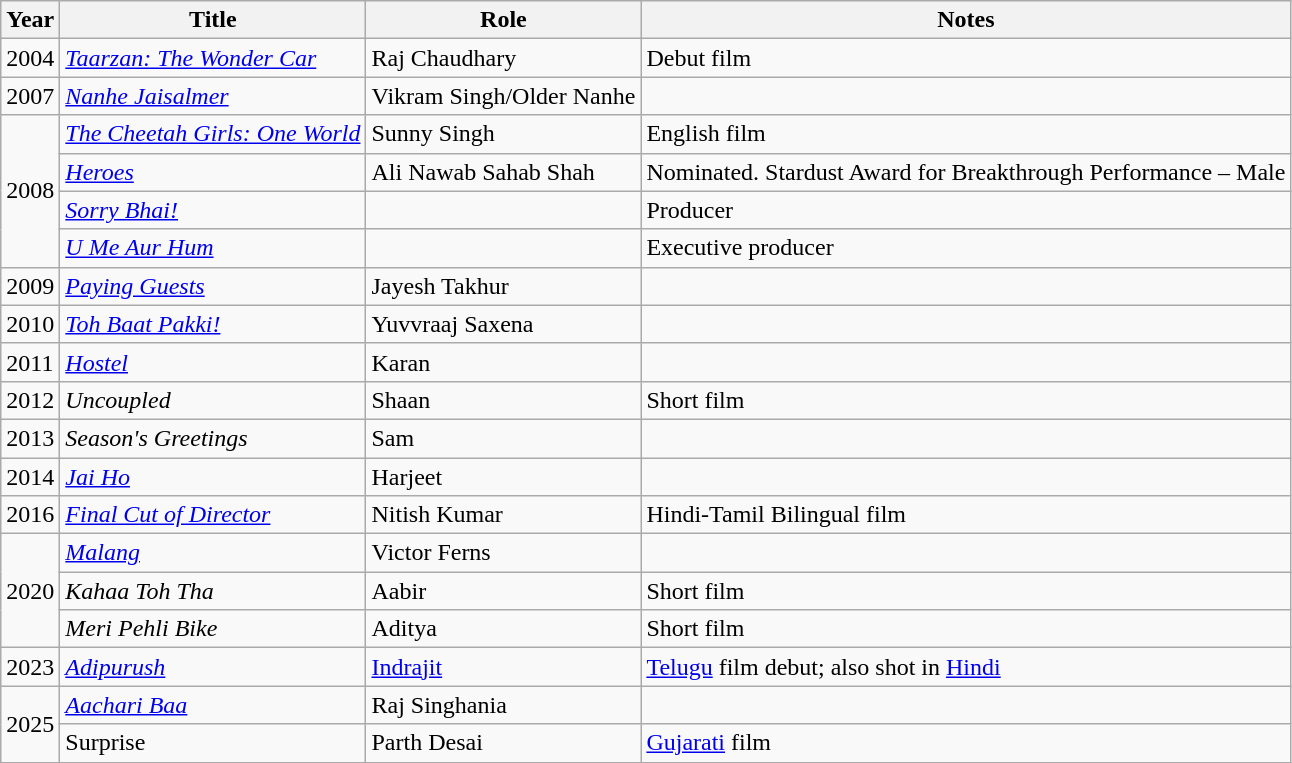<table class="wikitable sortable">
<tr>
<th>Year</th>
<th>Title</th>
<th>Role</th>
<th class="unsortable">Notes</th>
</tr>
<tr>
<td>2004</td>
<td><em><a href='#'>Taarzan: The Wonder Car</a></em></td>
<td>Raj Chaudhary</td>
<td>Debut film</td>
</tr>
<tr>
<td>2007</td>
<td><em><a href='#'>Nanhe Jaisalmer</a></em></td>
<td>Vikram Singh/Older Nanhe</td>
<td></td>
</tr>
<tr>
<td rowspan="4">2008</td>
<td><em><a href='#'>The Cheetah Girls: One World</a></em></td>
<td>Sunny Singh</td>
<td>English film</td>
</tr>
<tr>
<td><em><a href='#'>Heroes</a></em></td>
<td>Ali Nawab Sahab Shah</td>
<td>Nominated. Stardust Award for Breakthrough Performance – Male</td>
</tr>
<tr>
<td><em><a href='#'>Sorry Bhai!</a></em></td>
<td></td>
<td>Producer</td>
</tr>
<tr>
<td><em><a href='#'>U Me Aur Hum</a></em></td>
<td></td>
<td>Executive producer</td>
</tr>
<tr>
<td>2009</td>
<td><em><a href='#'>Paying Guests</a></em></td>
<td>Jayesh Takhur</td>
<td></td>
</tr>
<tr>
<td>2010</td>
<td><em><a href='#'>Toh Baat Pakki!</a></em></td>
<td>Yuvvraaj Saxena</td>
<td></td>
</tr>
<tr>
<td>2011</td>
<td><em><a href='#'>Hostel</a></em></td>
<td>Karan</td>
<td></td>
</tr>
<tr>
<td>2012</td>
<td><em>Uncoupled</em></td>
<td>Shaan</td>
<td>Short film</td>
</tr>
<tr>
<td>2013</td>
<td><em>Season's Greetings</em></td>
<td>Sam</td>
<td></td>
</tr>
<tr>
<td>2014</td>
<td><em><a href='#'>Jai Ho</a></em></td>
<td>Harjeet</td>
<td></td>
</tr>
<tr>
<td>2016</td>
<td><em><a href='#'>Final Cut of Director</a></em></td>
<td>Nitish Kumar</td>
<td>Hindi-Tamil Bilingual film</td>
</tr>
<tr>
<td rowspan="3">2020</td>
<td><em><a href='#'>Malang</a></em></td>
<td>Victor Ferns</td>
<td></td>
</tr>
<tr>
<td><em>Kahaa Toh Tha</em></td>
<td>Aabir</td>
<td>Short film</td>
</tr>
<tr>
<td><em>Meri Pehli Bike</em></td>
<td>Aditya</td>
<td>Short film</td>
</tr>
<tr>
<td>2023</td>
<td><em><a href='#'>Adipurush</a></em></td>
<td><a href='#'>Indrajit</a></td>
<td><a href='#'>Telugu</a> film debut; also shot in <a href='#'>Hindi</a></td>
</tr>
<tr>
<td rowspan="2">2025</td>
<td><a href='#'><em>Aachari Baa</em></a></td>
<td>Raj Singhania</td>
<td></td>
</tr>
<tr>
<td>Surprise</td>
<td>Parth Desai</td>
<td><a href='#'>Gujarati</a> film</td>
</tr>
</table>
